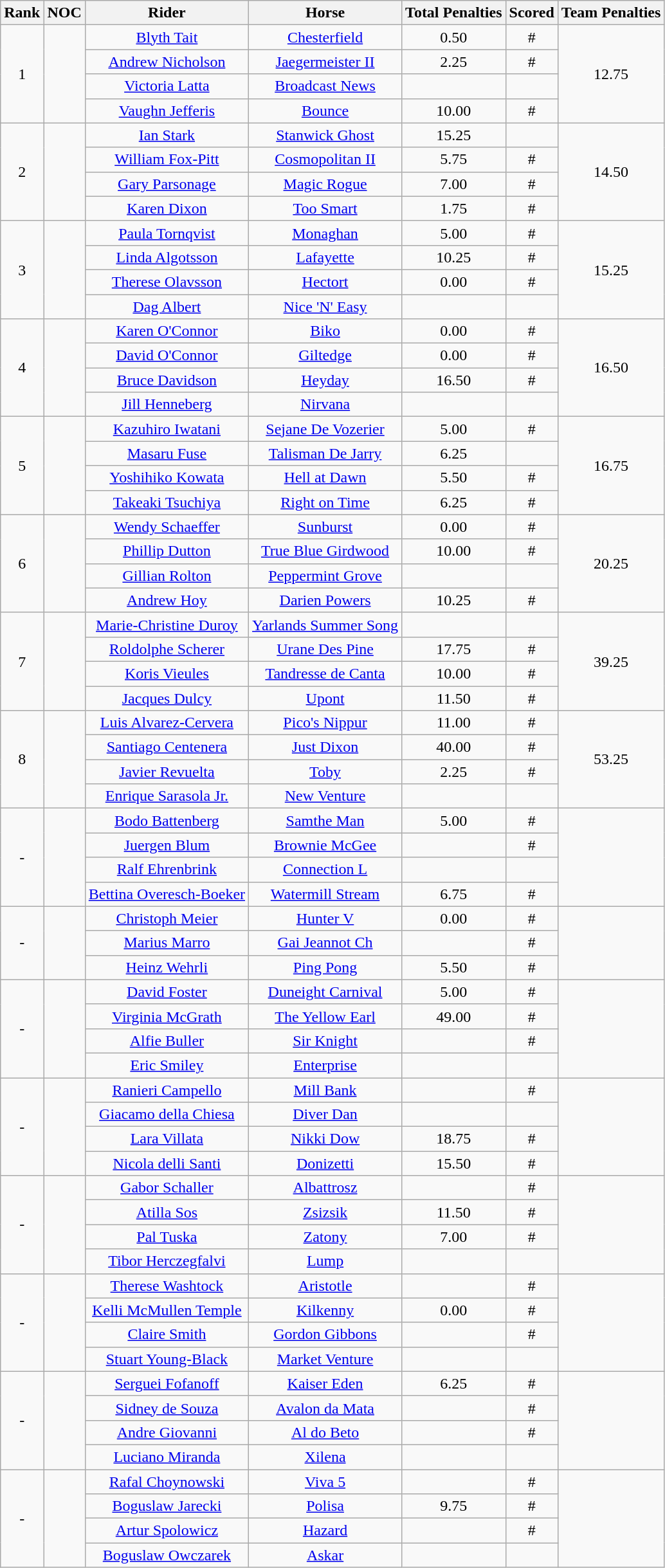<table class="wikitable" style="text-align:center;">
<tr>
<th rowspan=1>Rank</th>
<th rowspan=1>NOC</th>
<th rowspan=1>Rider</th>
<th>Horse</th>
<th>Total Penalties</th>
<th>Scored</th>
<th>Team Penalties</th>
</tr>
<tr>
<td rowspan=4 valign=middle>1</td>
<td rowspan=4 align=middle></td>
<td align=middle><a href='#'>Blyth Tait</a></td>
<td><a href='#'>Chesterfield</a></td>
<td>0.50</td>
<td>#</td>
<td rowspan=4>12.75</td>
</tr>
<tr>
<td align=middle><a href='#'>Andrew Nicholson</a></td>
<td><a href='#'>Jaegermeister II</a></td>
<td>2.25</td>
<td>#</td>
</tr>
<tr>
<td align=middle><a href='#'>Victoria Latta</a></td>
<td><a href='#'>Broadcast News</a></td>
<td></td>
<td></td>
</tr>
<tr>
<td align=middle><a href='#'>Vaughn Jefferis</a></td>
<td><a href='#'>Bounce</a></td>
<td>10.00</td>
<td>#</td>
</tr>
<tr>
<td rowspan=4 valign=middle>2</td>
<td rowspan=4 align=middle></td>
<td align=middle><a href='#'>Ian Stark</a></td>
<td><a href='#'>Stanwick Ghost</a></td>
<td>15.25</td>
<td></td>
<td rowspan=4>14.50</td>
</tr>
<tr>
<td align=middle><a href='#'>William Fox-Pitt</a></td>
<td><a href='#'>Cosmopolitan II</a></td>
<td>5.75</td>
<td>#</td>
</tr>
<tr>
<td align=middle><a href='#'>Gary Parsonage</a></td>
<td><a href='#'>Magic Rogue</a></td>
<td>7.00</td>
<td>#</td>
</tr>
<tr>
<td align=middle><a href='#'>Karen Dixon</a></td>
<td><a href='#'>Too Smart</a></td>
<td>1.75</td>
<td>#</td>
</tr>
<tr>
<td rowspan=4 valign=middle>3</td>
<td rowspan=4 align=middle></td>
<td align=middle><a href='#'>Paula Tornqvist</a></td>
<td><a href='#'>Monaghan</a></td>
<td>5.00</td>
<td>#</td>
<td rowspan=4>15.25</td>
</tr>
<tr>
<td align=middle><a href='#'>Linda Algotsson</a></td>
<td><a href='#'>Lafayette</a></td>
<td>10.25</td>
<td>#</td>
</tr>
<tr>
<td align=middle><a href='#'>Therese Olavsson</a></td>
<td><a href='#'>Hectort</a></td>
<td>0.00</td>
<td>#</td>
</tr>
<tr>
<td align=middle><a href='#'>Dag Albert</a></td>
<td><a href='#'>Nice 'N' Easy</a></td>
<td></td>
<td></td>
</tr>
<tr>
<td rowspan=4 valign=middle>4</td>
<td rowspan=4 align=middle></td>
<td align=middle><a href='#'>Karen O'Connor</a></td>
<td><a href='#'>Biko</a></td>
<td>0.00</td>
<td>#</td>
<td rowspan=4>16.50</td>
</tr>
<tr>
<td align=middle><a href='#'>David O'Connor</a></td>
<td><a href='#'>Giltedge</a></td>
<td>0.00</td>
<td>#</td>
</tr>
<tr>
<td align=middle><a href='#'>Bruce Davidson</a></td>
<td><a href='#'>Heyday</a></td>
<td>16.50</td>
<td>#</td>
</tr>
<tr>
<td align=middle><a href='#'>Jill Henneberg</a></td>
<td><a href='#'>Nirvana</a></td>
<td></td>
<td></td>
</tr>
<tr>
<td rowspan=4 valign=middle>5</td>
<td rowspan=4 align=middle></td>
<td align=middle><a href='#'>Kazuhiro Iwatani</a></td>
<td><a href='#'>Sejane De Vozerier</a></td>
<td>5.00</td>
<td>#</td>
<td rowspan=4>16.75</td>
</tr>
<tr>
<td align=middle><a href='#'>Masaru Fuse</a></td>
<td><a href='#'>Talisman De Jarry</a></td>
<td>6.25</td>
<td></td>
</tr>
<tr>
<td align=middle><a href='#'>Yoshihiko Kowata</a></td>
<td><a href='#'>Hell at Dawn</a></td>
<td>5.50</td>
<td>#</td>
</tr>
<tr>
<td align=middle><a href='#'>Takeaki Tsuchiya</a></td>
<td><a href='#'>Right on Time</a></td>
<td>6.25</td>
<td>#</td>
</tr>
<tr>
<td rowspan=4 valign=middle>6</td>
<td rowspan=4 align=middle></td>
<td align=middle><a href='#'>Wendy Schaeffer</a></td>
<td><a href='#'>Sunburst</a></td>
<td>0.00</td>
<td>#</td>
<td rowspan=4>20.25</td>
</tr>
<tr>
<td align=middle><a href='#'>Phillip Dutton</a></td>
<td><a href='#'>True Blue Girdwood</a></td>
<td>10.00</td>
<td>#</td>
</tr>
<tr>
<td align=middle><a href='#'>Gillian Rolton</a></td>
<td><a href='#'>Peppermint Grove</a></td>
<td></td>
<td></td>
</tr>
<tr>
<td align=middle><a href='#'>Andrew Hoy</a></td>
<td><a href='#'>Darien Powers</a></td>
<td>10.25</td>
<td>#</td>
</tr>
<tr>
<td rowspan=4 valign=middle>7</td>
<td rowspan=4 align=middle></td>
<td align=middle><a href='#'>Marie-Christine Duroy</a></td>
<td><a href='#'>Yarlands Summer Song</a></td>
<td></td>
<td></td>
<td rowspan=4>39.25</td>
</tr>
<tr>
<td align=middle><a href='#'>Roldolphe Scherer</a></td>
<td><a href='#'>Urane Des Pine</a></td>
<td>17.75</td>
<td>#</td>
</tr>
<tr>
<td align=middle><a href='#'>Koris Vieules</a></td>
<td><a href='#'>Tandresse de Canta</a></td>
<td>10.00</td>
<td>#</td>
</tr>
<tr>
<td align=middle><a href='#'>Jacques Dulcy</a></td>
<td><a href='#'>Upont</a></td>
<td>11.50</td>
<td>#</td>
</tr>
<tr>
<td rowspan=4 valign=middle>8</td>
<td rowspan=4 align=middle></td>
<td align=middle><a href='#'>Luis Alvarez-Cervera</a></td>
<td><a href='#'>Pico's Nippur</a></td>
<td>11.00</td>
<td>#</td>
<td rowspan=4>53.25</td>
</tr>
<tr>
<td align=middle><a href='#'>Santiago Centenera</a></td>
<td><a href='#'>Just Dixon</a></td>
<td>40.00</td>
<td>#</td>
</tr>
<tr>
<td align=middle><a href='#'>Javier Revuelta</a></td>
<td><a href='#'>Toby</a></td>
<td>2.25</td>
<td>#</td>
</tr>
<tr>
<td align=middle><a href='#'>Enrique Sarasola Jr.</a></td>
<td><a href='#'>New Venture</a></td>
<td></td>
<td></td>
</tr>
<tr>
<td rowspan=4 valign=middle>-</td>
<td rowspan=4 align=middle></td>
<td align=middle><a href='#'>Bodo Battenberg</a></td>
<td><a href='#'>Samthe Man</a></td>
<td>5.00</td>
<td>#</td>
<td rowspan=4></td>
</tr>
<tr>
<td align=middle><a href='#'>Juergen Blum</a></td>
<td><a href='#'>Brownie McGee</a></td>
<td></td>
<td>#</td>
</tr>
<tr>
<td align=middle><a href='#'>Ralf Ehrenbrink</a></td>
<td><a href='#'>Connection L</a></td>
<td></td>
<td></td>
</tr>
<tr>
<td align=middle><a href='#'>Bettina Overesch-Boeker</a></td>
<td><a href='#'>Watermill Stream</a></td>
<td>6.75</td>
<td>#</td>
</tr>
<tr>
<td rowspan=3 valign=middle>-</td>
<td rowspan=3 align=middle></td>
<td align=middle><a href='#'>Christoph Meier</a></td>
<td><a href='#'>Hunter V</a></td>
<td>0.00</td>
<td>#</td>
<td rowspan=3></td>
</tr>
<tr>
<td align=middle><a href='#'>Marius Marro</a></td>
<td><a href='#'>Gai Jeannot Ch</a></td>
<td></td>
<td>#</td>
</tr>
<tr>
<td align=middle><a href='#'>Heinz Wehrli</a></td>
<td><a href='#'>Ping Pong</a></td>
<td>5.50</td>
<td>#</td>
</tr>
<tr>
<td rowspan=4 valign=middle>-</td>
<td rowspan=4 align=middle></td>
<td align=middle><a href='#'>David Foster</a></td>
<td><a href='#'>Duneight Carnival</a></td>
<td>5.00</td>
<td>#</td>
<td rowspan=4></td>
</tr>
<tr>
<td align=middle><a href='#'>Virginia McGrath</a></td>
<td><a href='#'>The Yellow Earl</a></td>
<td>49.00</td>
<td>#</td>
</tr>
<tr>
<td align=middle><a href='#'>Alfie Buller</a></td>
<td><a href='#'>Sir Knight</a></td>
<td></td>
<td>#</td>
</tr>
<tr>
<td align=middle><a href='#'>Eric Smiley</a></td>
<td><a href='#'>Enterprise</a></td>
<td></td>
<td></td>
</tr>
<tr>
<td rowspan=4 valign=middle>-</td>
<td rowspan=4 align=middle></td>
<td align=middle><a href='#'>Ranieri Campello</a></td>
<td><a href='#'>Mill Bank</a></td>
<td></td>
<td>#</td>
<td rowspan=4></td>
</tr>
<tr>
<td align=middle><a href='#'>Giacamo della Chiesa</a></td>
<td><a href='#'>Diver Dan</a></td>
<td></td>
<td></td>
</tr>
<tr>
<td align=middle><a href='#'>Lara Villata</a></td>
<td><a href='#'>Nikki Dow</a></td>
<td>18.75</td>
<td>#</td>
</tr>
<tr>
<td align=middle><a href='#'>Nicola delli Santi</a></td>
<td><a href='#'>Donizetti</a></td>
<td>15.50</td>
<td>#</td>
</tr>
<tr>
<td rowspan=4 valign=middle>-</td>
<td rowspan=4 align=middle></td>
<td align=middle><a href='#'>Gabor Schaller</a></td>
<td><a href='#'>Albattrosz</a></td>
<td></td>
<td>#</td>
<td rowspan=4></td>
</tr>
<tr>
<td align=middle><a href='#'>Atilla Sos</a></td>
<td><a href='#'>Zsizsik</a></td>
<td>11.50</td>
<td>#</td>
</tr>
<tr>
<td align=middle><a href='#'>Pal Tuska</a></td>
<td><a href='#'>Zatony</a></td>
<td>7.00</td>
<td>#</td>
</tr>
<tr>
<td align=middle><a href='#'>Tibor Herczegfalvi</a></td>
<td><a href='#'>Lump</a></td>
<td></td>
<td></td>
</tr>
<tr>
<td rowspan=4 valign=middle>-</td>
<td rowspan=4 align=middle></td>
<td align=middle><a href='#'>Therese Washtock</a></td>
<td><a href='#'>Aristotle</a></td>
<td></td>
<td>#</td>
<td rowspan=4></td>
</tr>
<tr>
<td align=middle><a href='#'>Kelli McMullen Temple</a></td>
<td><a href='#'>Kilkenny</a></td>
<td>0.00</td>
<td>#</td>
</tr>
<tr>
<td align=middle><a href='#'>Claire Smith</a></td>
<td><a href='#'>Gordon Gibbons</a></td>
<td></td>
<td>#</td>
</tr>
<tr>
<td align=middle><a href='#'>Stuart Young-Black</a></td>
<td><a href='#'>Market Venture</a></td>
<td></td>
<td></td>
</tr>
<tr>
<td rowspan=4 align=middle>-</td>
<td rowspan=4 align=middle></td>
<td align=middle><a href='#'>Serguei Fofanoff</a></td>
<td><a href='#'>Kaiser Eden</a></td>
<td>6.25</td>
<td>#</td>
<td rowspan=4></td>
</tr>
<tr>
<td align=middle><a href='#'>Sidney de Souza</a></td>
<td><a href='#'>Avalon da Mata</a></td>
<td></td>
<td>#</td>
</tr>
<tr>
<td align=middle><a href='#'>Andre Giovanni</a></td>
<td><a href='#'>Al do Beto</a></td>
<td></td>
<td>#</td>
</tr>
<tr>
<td align=middle><a href='#'>Luciano Miranda</a></td>
<td><a href='#'>Xilena</a></td>
<td></td>
<td></td>
</tr>
<tr>
<td rowspan=4 valign=middle>-</td>
<td rowspan=4 align=middle></td>
<td align=middle><a href='#'>Rafal Choynowski</a></td>
<td><a href='#'>Viva 5</a></td>
<td></td>
<td>#</td>
<td rowspan=4></td>
</tr>
<tr>
<td align=middle><a href='#'>Boguslaw Jarecki</a></td>
<td><a href='#'>Polisa</a></td>
<td>9.75</td>
<td>#</td>
</tr>
<tr>
<td align=middle><a href='#'>Artur Spolowicz</a></td>
<td><a href='#'>Hazard</a></td>
<td></td>
<td>#</td>
</tr>
<tr>
<td align=middle><a href='#'>Boguslaw Owczarek</a></td>
<td><a href='#'>Askar</a></td>
<td></td>
<td></td>
</tr>
</table>
